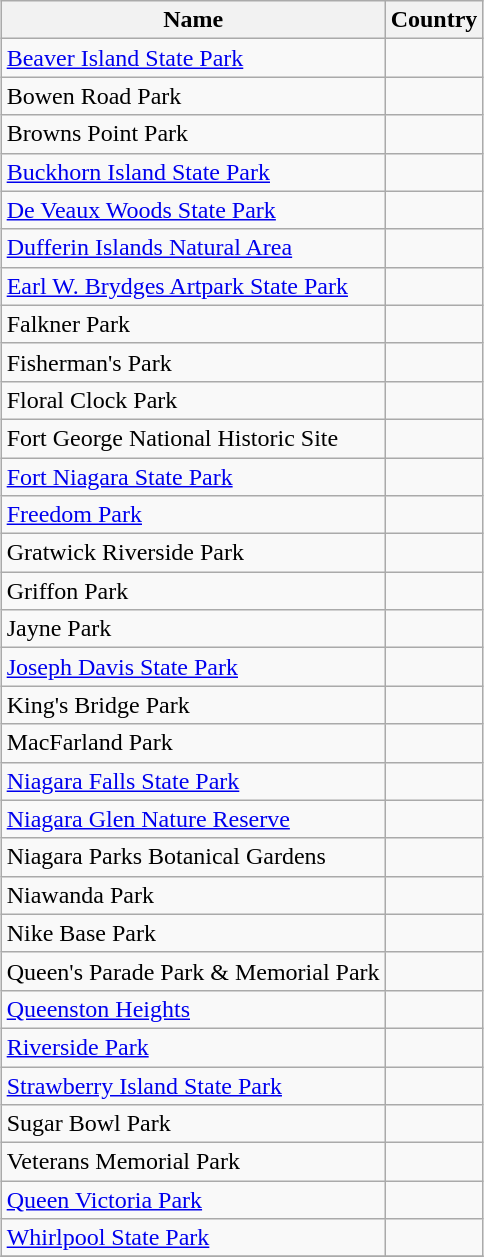<table class="wikitable sortable" style="margin:1em auto;">
<tr>
<th>Name</th>
<th>Country</th>
</tr>
<tr>
<td><a href='#'>Beaver Island State Park</a></td>
<td></td>
</tr>
<tr>
<td>Bowen Road Park</td>
<td></td>
</tr>
<tr>
<td>Browns Point Park</td>
<td></td>
</tr>
<tr>
<td><a href='#'>Buckhorn Island State Park</a></td>
<td></td>
</tr>
<tr>
<td><a href='#'>De Veaux Woods State Park</a></td>
<td></td>
</tr>
<tr>
<td><a href='#'>Dufferin Islands Natural Area</a></td>
<td></td>
</tr>
<tr>
<td><a href='#'>Earl W. Brydges Artpark State Park</a></td>
<td></td>
</tr>
<tr>
<td>Falkner Park</td>
<td></td>
</tr>
<tr>
<td>Fisherman's Park</td>
<td></td>
</tr>
<tr>
<td>Floral Clock Park</td>
<td></td>
</tr>
<tr>
<td>Fort George National Historic Site</td>
<td></td>
</tr>
<tr>
<td><a href='#'>Fort Niagara State Park</a></td>
<td></td>
</tr>
<tr>
<td><a href='#'>Freedom Park</a></td>
<td></td>
</tr>
<tr>
<td>Gratwick Riverside Park</td>
<td></td>
</tr>
<tr>
<td>Griffon Park</td>
<td></td>
</tr>
<tr>
<td>Jayne Park</td>
<td></td>
</tr>
<tr>
<td><a href='#'>Joseph Davis State Park</a></td>
<td></td>
</tr>
<tr>
<td>King's Bridge Park</td>
<td></td>
</tr>
<tr>
<td>MacFarland Park</td>
<td></td>
</tr>
<tr>
<td><a href='#'>Niagara Falls State Park</a></td>
<td></td>
</tr>
<tr>
<td><a href='#'>Niagara Glen Nature Reserve</a></td>
<td></td>
</tr>
<tr>
<td>Niagara Parks Botanical Gardens</td>
<td></td>
</tr>
<tr>
<td>Niawanda Park</td>
<td></td>
</tr>
<tr>
<td>Nike Base Park</td>
<td></td>
</tr>
<tr>
<td>Queen's Parade Park & Memorial Park</td>
<td></td>
</tr>
<tr>
<td><a href='#'>Queenston Heights</a></td>
<td></td>
</tr>
<tr>
<td><a href='#'>Riverside Park</a></td>
<td></td>
</tr>
<tr>
<td><a href='#'>Strawberry Island State Park</a></td>
<td></td>
</tr>
<tr>
<td>Sugar Bowl Park</td>
<td></td>
</tr>
<tr>
<td>Veterans Memorial Park</td>
<td></td>
</tr>
<tr>
<td><a href='#'>Queen Victoria Park</a></td>
<td></td>
</tr>
<tr>
<td><a href='#'>Whirlpool State Park</a></td>
<td></td>
</tr>
<tr>
</tr>
</table>
